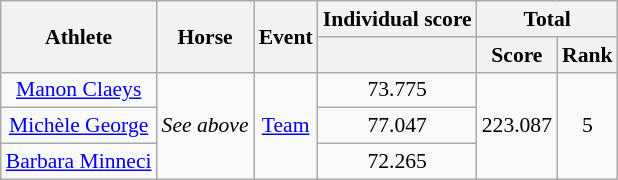<table class=wikitable style="font-size:90%">
<tr>
<th rowspan="2">Athlete</th>
<th rowspan="2">Horse</th>
<th rowspan="2">Event</th>
<th colspan="1">Individual score</th>
<th colspan="2">Total</th>
</tr>
<tr>
<th></th>
<th>Score</th>
<th>Rank</th>
</tr>
<tr align=center>
<td><a href='#'>Manon Claeys</a></td>
<td rowspan=3><em>See above</em></td>
<td rowspan=3><a href='#'>Team</a></td>
<td>73.775</td>
<td rowspan="3">223.087</td>
<td rowspan="3">5</td>
</tr>
<tr align=center>
<td><a href='#'>Michèle George</a></td>
<td>77.047</td>
</tr>
<tr align=center>
<td><a href='#'>Barbara Minneci</a></td>
<td>72.265</td>
</tr>
</table>
